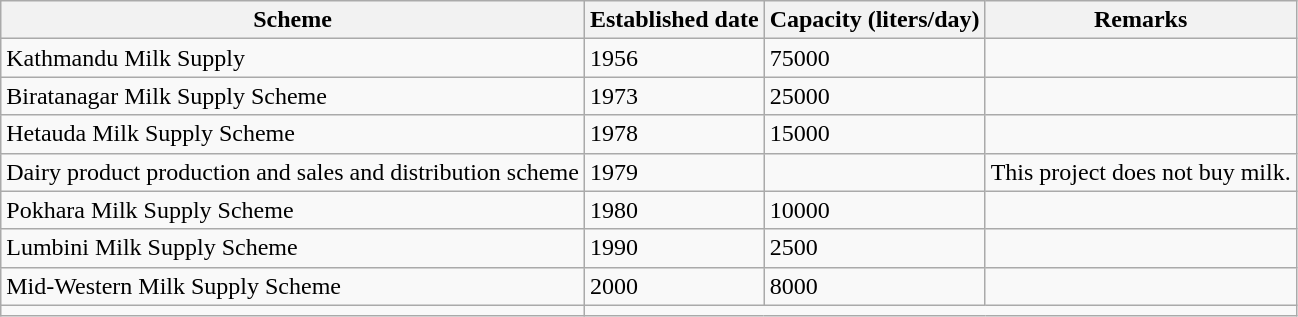<table class=wikitable>
<tr>
<th>Scheme</th>
<th>Established date</th>
<th>Capacity (liters/day)</th>
<th>Remarks</th>
</tr>
<tr>
<td>Kathmandu Milk Supply</td>
<td>1956</td>
<td>75000</td>
<td></td>
</tr>
<tr>
<td>Biratanagar Milk Supply Scheme</td>
<td>1973</td>
<td>25000</td>
<td></td>
</tr>
<tr>
<td>Hetauda Milk Supply Scheme</td>
<td>1978</td>
<td>15000</td>
<td></td>
</tr>
<tr>
<td>Dairy product production and sales and distribution scheme</td>
<td>1979</td>
<td></td>
<td>This project does not buy milk.</td>
</tr>
<tr>
<td>Pokhara Milk Supply Scheme</td>
<td>1980</td>
<td>10000</td>
<td></td>
</tr>
<tr>
<td>Lumbini Milk Supply Scheme</td>
<td>1990</td>
<td>2500</td>
<td></td>
</tr>
<tr>
<td>Mid-Western Milk Supply Scheme</td>
<td>2000</td>
<td>8000</td>
<td></td>
</tr>
<tr>
<td></td>
</tr>
</table>
